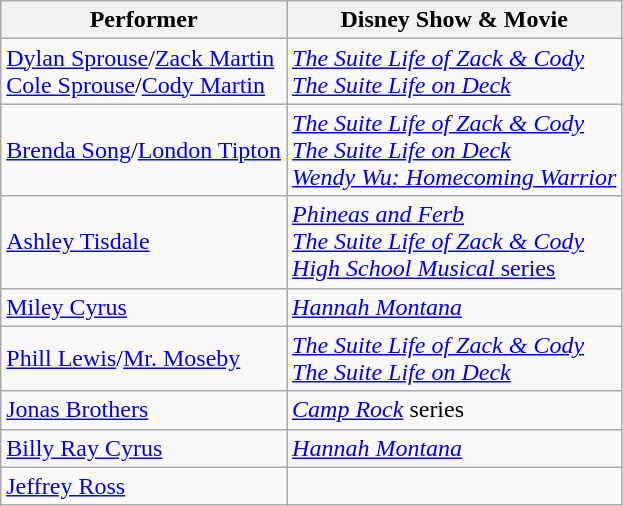<table class="wikitable">
<tr>
<th>Performer</th>
<th>Disney Show & Movie</th>
</tr>
<tr>
<td><a href='#'>Dylan Sprouse</a>/<a href='#'>Zack Martin</a><br><a href='#'>Cole Sprouse</a>/<a href='#'>Cody Martin</a></td>
<td><em><a href='#'>The Suite Life of Zack & Cody</a></em><br><em><a href='#'>The Suite Life on Deck</a></em></td>
</tr>
<tr>
<td><a href='#'>Brenda Song</a>/<a href='#'>London Tipton</a></td>
<td><em><a href='#'>The Suite Life of Zack & Cody</a></em><br><em><a href='#'>The Suite Life on Deck</a></em><br><em><a href='#'>Wendy Wu: Homecoming Warrior</a></em></td>
</tr>
<tr>
<td><a href='#'>Ashley Tisdale</a></td>
<td><em><a href='#'>Phineas and Ferb</a></em><br><em><a href='#'>The Suite Life of Zack & Cody</a></em><br><a href='#'><em>High School Musical</em> series</a></td>
</tr>
<tr>
<td><a href='#'>Miley Cyrus</a></td>
<td><em><a href='#'>Hannah Montana</a></em></td>
</tr>
<tr>
<td><a href='#'>Phill Lewis</a>/<a href='#'>Mr. Moseby</a></td>
<td><em><a href='#'>The Suite Life of Zack & Cody</a></em><br><em><a href='#'>The Suite Life on Deck</a></em></td>
</tr>
<tr>
<td><a href='#'>Jonas Brothers</a></td>
<td><em><a href='#'>Camp Rock</a></em> series</td>
</tr>
<tr>
<td><a href='#'>Billy Ray Cyrus</a></td>
<td><em><a href='#'>Hannah Montana</a></em></td>
</tr>
<tr>
<td><a href='#'>Jeffrey Ross</a></td>
<td></td>
</tr>
</table>
